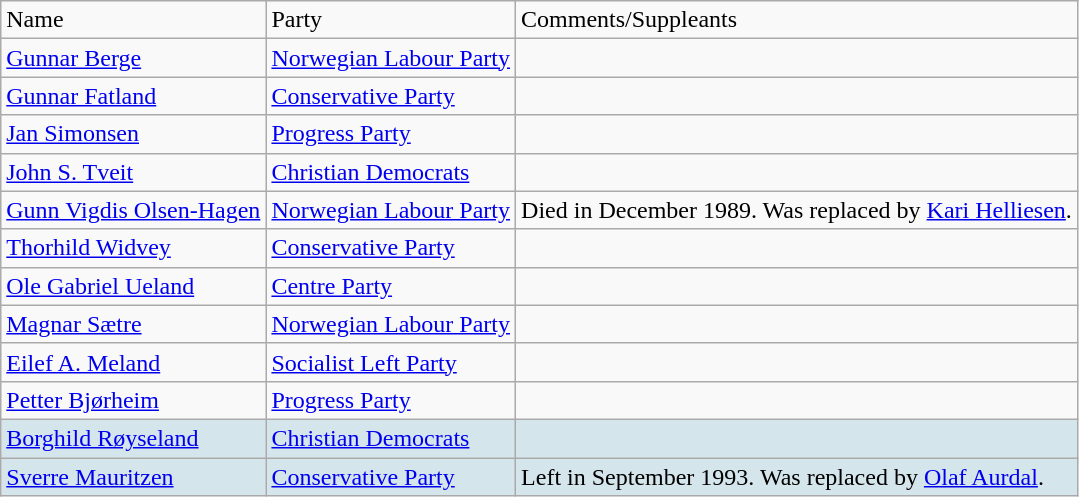<table class="wikitable">
<tr>
<td>Name</td>
<td>Party</td>
<td>Comments/Suppleants</td>
</tr>
<tr>
<td><a href='#'>Gunnar Berge</a></td>
<td><a href='#'>Norwegian Labour Party</a></td>
<td></td>
</tr>
<tr>
<td><a href='#'>Gunnar Fatland</a></td>
<td><a href='#'>Conservative Party</a></td>
<td></td>
</tr>
<tr>
<td><a href='#'>Jan Simonsen</a></td>
<td><a href='#'>Progress Party</a></td>
<td></td>
</tr>
<tr>
<td><a href='#'>John S. Tveit</a></td>
<td><a href='#'>Christian Democrats</a></td>
<td></td>
</tr>
<tr>
<td><a href='#'>Gunn Vigdis Olsen-Hagen</a></td>
<td><a href='#'>Norwegian Labour Party</a></td>
<td>Died in December 1989. Was replaced by <a href='#'>Kari Helliesen</a>.</td>
</tr>
<tr>
<td><a href='#'>Thorhild Widvey</a></td>
<td><a href='#'>Conservative Party</a></td>
<td></td>
</tr>
<tr>
<td><a href='#'>Ole Gabriel Ueland</a></td>
<td><a href='#'>Centre Party</a></td>
<td></td>
</tr>
<tr>
<td><a href='#'>Magnar Sætre</a></td>
<td><a href='#'>Norwegian Labour Party</a></td>
<td></td>
</tr>
<tr>
<td><a href='#'>Eilef A. Meland</a></td>
<td><a href='#'>Socialist Left Party</a></td>
<td></td>
</tr>
<tr>
<td><a href='#'>Petter Bjørheim</a></td>
<td><a href='#'>Progress Party</a></td>
<td></td>
</tr>
<tr style="background:#D5E5EC">
<td><a href='#'>Borghild Røyseland</a></td>
<td><a href='#'>Christian Democrats</a></td>
<td></td>
</tr>
<tr style="background:#D5E5EC">
<td><a href='#'>Sverre Mauritzen</a></td>
<td><a href='#'>Conservative Party</a></td>
<td>Left in September 1993. Was replaced by <a href='#'>Olaf Aurdal</a>.</td>
</tr>
</table>
